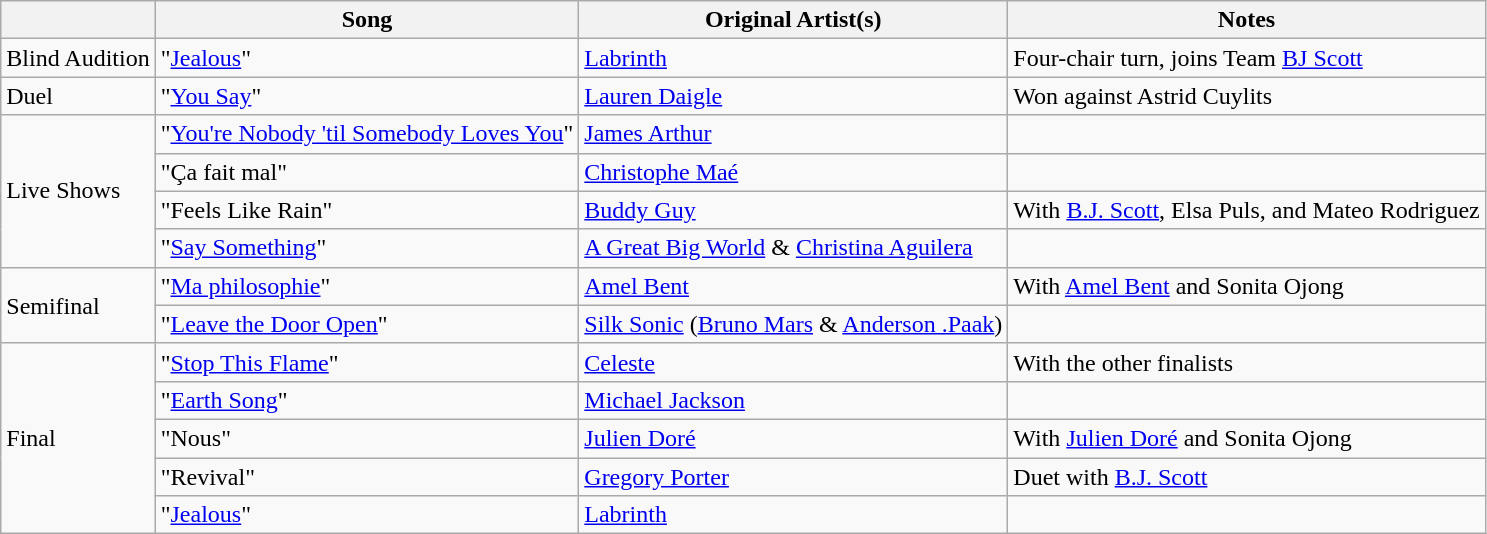<table class="wikitable">
<tr>
<th></th>
<th>Song</th>
<th>Original Artist(s)</th>
<th>Notes</th>
</tr>
<tr>
<td>Blind Audition</td>
<td>"<a href='#'>Jealous</a>"</td>
<td><a href='#'>Labrinth</a></td>
<td>Four-chair turn, joins Team <a href='#'>BJ Scott</a></td>
</tr>
<tr>
<td>Duel</td>
<td>"<a href='#'>You Say</a>"</td>
<td><a href='#'>Lauren Daigle</a></td>
<td>Won against Astrid Cuylits</td>
</tr>
<tr>
<td rowspan="4">Live Shows</td>
<td>"<a href='#'>You're Nobody 'til Somebody Loves You</a>"</td>
<td><a href='#'>James Arthur</a></td>
<td></td>
</tr>
<tr>
<td>"Ça fait mal"</td>
<td><a href='#'>Christophe Maé</a></td>
<td></td>
</tr>
<tr>
<td>"Feels Like Rain"</td>
<td><a href='#'>Buddy Guy</a></td>
<td>With <a href='#'>B.J. Scott</a>, Elsa Puls, and Mateo Rodriguez</td>
</tr>
<tr>
<td>"<a href='#'>Say Something</a>"</td>
<td><a href='#'>A Great Big World</a> & <a href='#'>Christina Aguilera</a></td>
<td></td>
</tr>
<tr>
<td rowspan="2">Semifinal</td>
<td>"<a href='#'>Ma philosophie</a>"</td>
<td><a href='#'>Amel Bent</a></td>
<td>With <a href='#'>Amel Bent</a> and Sonita Ojong</td>
</tr>
<tr>
<td>"<a href='#'>Leave the Door Open</a>"</td>
<td><a href='#'>Silk Sonic</a> (<a href='#'>Bruno Mars</a> & <a href='#'>Anderson .Paak</a>)</td>
<td></td>
</tr>
<tr>
<td rowspan="5">Final</td>
<td>"<a href='#'>Stop This Flame</a>"</td>
<td><a href='#'>Celeste</a></td>
<td>With the other finalists</td>
</tr>
<tr>
<td>"<a href='#'>Earth Song</a>"</td>
<td><a href='#'>Michael Jackson</a></td>
<td></td>
</tr>
<tr>
<td>"Nous"</td>
<td><a href='#'>Julien Doré</a></td>
<td>With <a href='#'>Julien Doré</a> and Sonita Ojong</td>
</tr>
<tr>
<td>"Revival"</td>
<td><a href='#'>Gregory Porter</a></td>
<td>Duet with <a href='#'>B.J. Scott</a></td>
</tr>
<tr>
<td>"<a href='#'>Jealous</a>"</td>
<td><a href='#'>Labrinth</a></td>
<td></td>
</tr>
</table>
